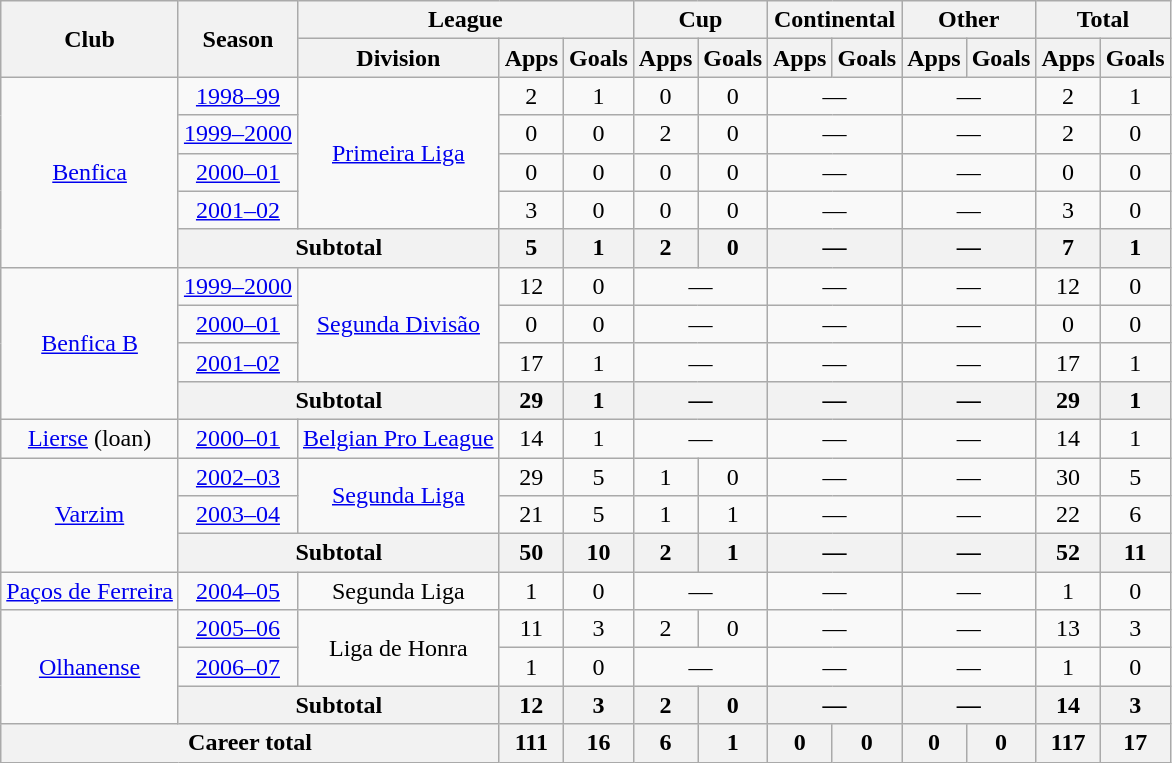<table class="wikitable" style="text-align: center;">
<tr>
<th rowspan="2">Club</th>
<th rowspan="2">Season</th>
<th colspan="3">League</th>
<th colspan="2">Cup</th>
<th colspan="2">Continental</th>
<th colspan="2">Other</th>
<th colspan="2">Total</th>
</tr>
<tr>
<th>Division</th>
<th>Apps</th>
<th>Goals</th>
<th>Apps</th>
<th>Goals</th>
<th>Apps</th>
<th>Goals</th>
<th>Apps</th>
<th>Goals</th>
<th>Apps</th>
<th>Goals</th>
</tr>
<tr>
<td rowspan="5" valign="center"><a href='#'>Benfica</a></td>
<td><a href='#'>1998–99</a></td>
<td rowspan="4"><a href='#'>Primeira Liga</a></td>
<td>2</td>
<td>1</td>
<td>0</td>
<td>0</td>
<td colspan="2">—</td>
<td colspan="2">—</td>
<td>2</td>
<td>1</td>
</tr>
<tr>
<td><a href='#'>1999–2000</a></td>
<td>0</td>
<td>0</td>
<td>2</td>
<td>0</td>
<td colspan="2">—</td>
<td colspan="2">—</td>
<td>2</td>
<td>0</td>
</tr>
<tr>
<td><a href='#'>2000–01</a></td>
<td>0</td>
<td>0</td>
<td>0</td>
<td>0</td>
<td colspan="2">—</td>
<td colspan="2">—</td>
<td>0</td>
<td>0</td>
</tr>
<tr>
<td><a href='#'>2001–02</a></td>
<td>3</td>
<td>0</td>
<td>0</td>
<td>0</td>
<td colspan="2">—</td>
<td colspan="2">—</td>
<td>3</td>
<td>0</td>
</tr>
<tr>
<th colspan="2">Subtotal</th>
<th>5</th>
<th>1</th>
<th>2</th>
<th>0</th>
<th colspan="2">—</th>
<th colspan="2">—</th>
<th>7</th>
<th>1</th>
</tr>
<tr>
<td rowspan="4" valign="center"><a href='#'>Benfica B</a></td>
<td><a href='#'>1999–2000</a></td>
<td rowspan="3"><a href='#'>Segunda Divisão</a></td>
<td>12</td>
<td>0</td>
<td colspan="2">—</td>
<td colspan="2">—</td>
<td colspan="2">—</td>
<td>12</td>
<td>0</td>
</tr>
<tr>
<td><a href='#'>2000–01</a></td>
<td>0</td>
<td>0</td>
<td colspan="2">—</td>
<td colspan="2">—</td>
<td colspan="2">—</td>
<td>0</td>
<td>0</td>
</tr>
<tr>
<td><a href='#'>2001–02</a></td>
<td>17</td>
<td>1</td>
<td colspan="2">—</td>
<td colspan="2">—</td>
<td colspan="2">—</td>
<td>17</td>
<td>1</td>
</tr>
<tr>
<th colspan="2">Subtotal</th>
<th>29</th>
<th>1</th>
<th colspan="2">—</th>
<th colspan="2">—</th>
<th colspan="2">—</th>
<th>29</th>
<th>1</th>
</tr>
<tr>
<td valign="center"><a href='#'>Lierse</a> (loan)</td>
<td><a href='#'>2000–01</a></td>
<td><a href='#'>Belgian Pro League</a></td>
<td>14</td>
<td>1</td>
<td colspan="2">—</td>
<td colspan="2">—</td>
<td colspan="2">—</td>
<td>14</td>
<td>1</td>
</tr>
<tr>
<td rowspan="3" valign="center"><a href='#'>Varzim</a></td>
<td><a href='#'>2002–03</a></td>
<td rowspan="2"><a href='#'>Segunda Liga</a></td>
<td>29</td>
<td>5</td>
<td>1</td>
<td>0</td>
<td colspan="2">—</td>
<td colspan="2">—</td>
<td>30</td>
<td>5</td>
</tr>
<tr>
<td><a href='#'>2003–04</a></td>
<td>21</td>
<td>5</td>
<td>1</td>
<td>1</td>
<td colspan="2">—</td>
<td colspan="2">—</td>
<td>22</td>
<td>6</td>
</tr>
<tr>
<th colspan="2">Subtotal</th>
<th>50</th>
<th>10</th>
<th>2</th>
<th>1</th>
<th colspan="2">—</th>
<th colspan="2">—</th>
<th>52</th>
<th>11</th>
</tr>
<tr>
<td valign="center"><a href='#'>Paços de Ferreira</a></td>
<td><a href='#'>2004–05</a></td>
<td>Segunda Liga</td>
<td>1</td>
<td>0</td>
<td colspan="2">—</td>
<td colspan="2">—</td>
<td colspan="2">—</td>
<td>1</td>
<td>0</td>
</tr>
<tr>
<td rowspan="3" valign="center"><a href='#'>Olhanense</a></td>
<td><a href='#'>2005–06</a></td>
<td rowspan="2">Liga de Honra</td>
<td>11</td>
<td>3</td>
<td>2</td>
<td>0</td>
<td colspan="2">—</td>
<td colspan="2">—</td>
<td>13</td>
<td>3</td>
</tr>
<tr>
<td><a href='#'>2006–07</a></td>
<td>1</td>
<td>0</td>
<td colspan="2">—</td>
<td colspan="2">—</td>
<td colspan="2">—</td>
<td>1</td>
<td>0</td>
</tr>
<tr>
<th colspan="2">Subtotal</th>
<th>12</th>
<th>3</th>
<th>2</th>
<th>0</th>
<th colspan="2">—</th>
<th colspan="2">—</th>
<th>14</th>
<th>3</th>
</tr>
<tr>
<th colspan="3"><strong>Career total</strong></th>
<th>111</th>
<th>16</th>
<th>6</th>
<th>1</th>
<th>0</th>
<th>0</th>
<th>0</th>
<th>0</th>
<th>117</th>
<th>17</th>
</tr>
</table>
